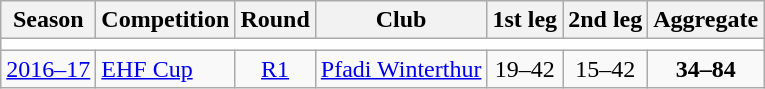<table class="wikitable">
<tr>
<th>Season</th>
<th>Competition</th>
<th>Round</th>
<th>Club</th>
<th>1st leg</th>
<th>2nd leg</th>
<th>Aggregate</th>
</tr>
<tr>
<td colspan="7" bgcolor=white></td>
</tr>
<tr>
<td><a href='#'>2016–17</a></td>
<td><a href='#'>EHF Cup</a></td>
<td style="text-align:center;"><a href='#'>R1</a></td>
<td> <a href='#'>Pfadi Winterthur</a></td>
<td style="text-align:center;">19–42</td>
<td style="text-align:center;">15–42</td>
<td style="text-align:center;"><strong>34–84</strong></td>
</tr>
</table>
